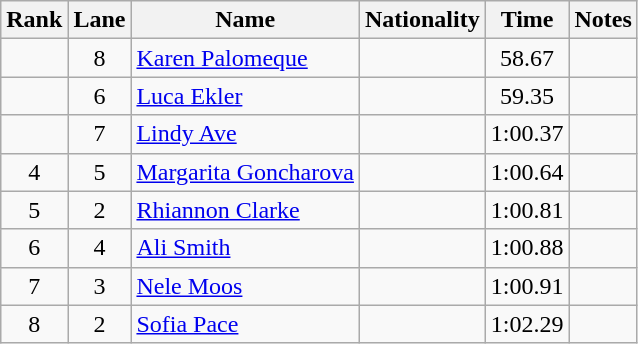<table class="wikitable sortable" style="text-align:center">
<tr>
<th>Rank</th>
<th>Lane</th>
<th>Name</th>
<th>Nationality</th>
<th>Time</th>
<th>Notes</th>
</tr>
<tr>
<td></td>
<td>8</td>
<td align="left"><a href='#'>Karen Palomeque</a></td>
<td align="left"></td>
<td>58.67</td>
<td><strong></strong></td>
</tr>
<tr>
<td></td>
<td>6</td>
<td align="left"><a href='#'>Luca Ekler</a></td>
<td align="left"></td>
<td>59.35</td>
<td></td>
</tr>
<tr>
<td></td>
<td>7</td>
<td align="left"><a href='#'>Lindy Ave</a></td>
<td align="left"></td>
<td>1:00.37</td>
<td></td>
</tr>
<tr>
<td>4</td>
<td>5</td>
<td align="left"><a href='#'>Margarita Goncharova</a></td>
<td align="left"></td>
<td>1:00.64</td>
<td></td>
</tr>
<tr>
<td>5</td>
<td>2</td>
<td align="left"><a href='#'>Rhiannon Clarke</a></td>
<td align="left"></td>
<td>1:00.81</td>
<td></td>
</tr>
<tr>
<td>6</td>
<td>4</td>
<td align="left"><a href='#'>Ali Smith</a></td>
<td align="left"></td>
<td>1:00.88</td>
<td></td>
</tr>
<tr>
<td>7</td>
<td>3</td>
<td align="left"><a href='#'>Nele Moos</a></td>
<td align="left"></td>
<td>1:00.91</td>
<td></td>
</tr>
<tr>
<td>8</td>
<td>2</td>
<td align="left"><a href='#'>Sofia Pace</a></td>
<td align="left"></td>
<td>1:02.29</td>
<td></td>
</tr>
</table>
